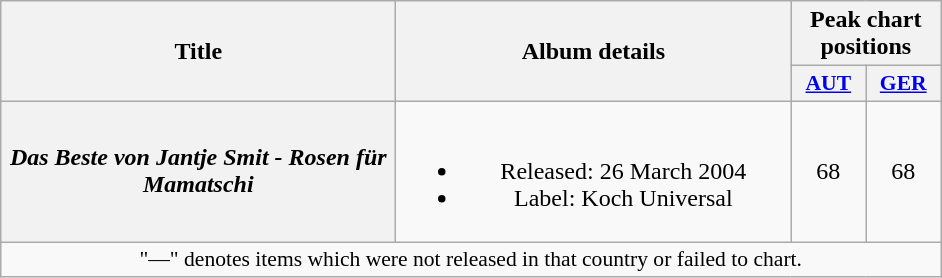<table class="wikitable plainrowheaders" style="text-align:center;" border="1">
<tr>
<th scope="col" rowspan="2" style="width:16em;">Title</th>
<th scope="col" rowspan="2" style="width:16em;">Album details</th>
<th scope="col" colspan="4">Peak chart positions</th>
</tr>
<tr>
<th scope="col" style="width:3em;font-size:90%;"><a href='#'>AUT</a><br></th>
<th scope="col" style="width:3em;font-size:90%;"><a href='#'>GER</a><br></th>
</tr>
<tr>
<th scope="row"><em>Das Beste von Jantje Smit - Rosen für Mamatschi</em></th>
<td><br><ul><li>Released: 26 March 2004</li><li>Label: Koch Universal</li></ul></td>
<td>68</td>
<td>68</td>
</tr>
<tr>
<td colspan="6" align="center" style="font-size:90%;">"—" denotes items which were not released in that country or failed to chart.</td>
</tr>
</table>
